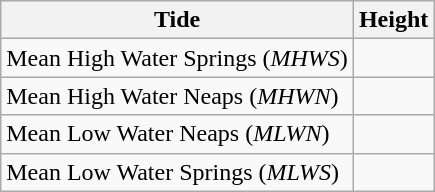<table class="wikitable">
<tr>
<th>Tide</th>
<th>Height</th>
</tr>
<tr>
<td>Mean High Water Springs (<em>MHWS</em>)</td>
<td></td>
</tr>
<tr>
<td>Mean High Water Neaps (<em>MHWN</em>)</td>
<td></td>
</tr>
<tr>
<td>Mean Low Water Neaps (<em>MLWN</em>)</td>
<td></td>
</tr>
<tr>
<td>Mean Low Water Springs (<em>MLWS</em>)</td>
<td></td>
</tr>
</table>
